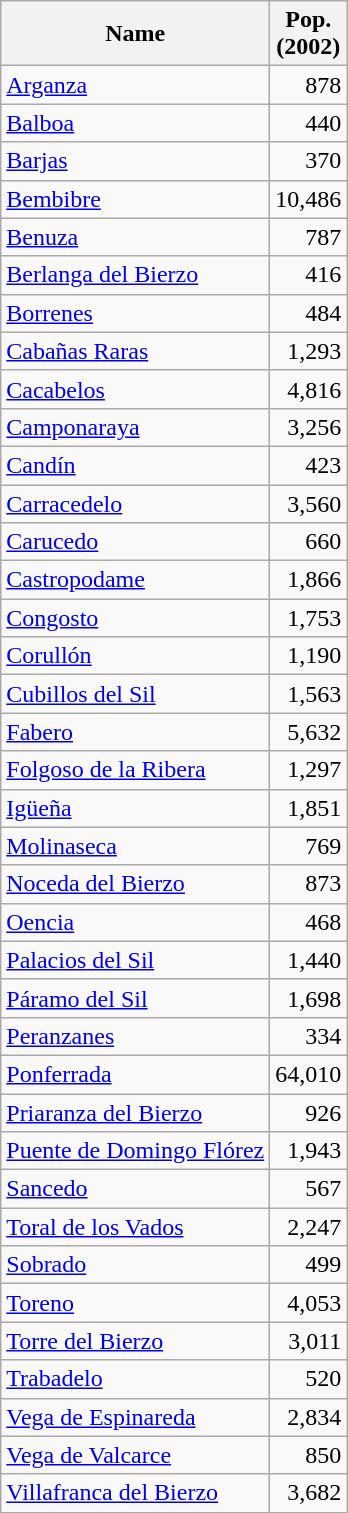<table class="wikitable sortable">
<tr>
<th>Name</th>
<th>Pop.<br>(2002)</th>
</tr>
<tr>
<td><a href='#'>Arganza</a></td>
<td align="right">878</td>
</tr>
<tr>
<td><a href='#'>Balboa</a></td>
<td align="right">440</td>
</tr>
<tr>
<td><a href='#'>Barjas</a></td>
<td align="right">370</td>
</tr>
<tr>
<td><a href='#'>Bembibre</a></td>
<td align="right">10,486</td>
</tr>
<tr>
<td><a href='#'>Benuza</a></td>
<td align="right">787</td>
</tr>
<tr>
<td><a href='#'>Berlanga del Bierzo</a></td>
<td align="right">416</td>
</tr>
<tr>
<td><a href='#'>Borrenes</a></td>
<td align="right">484</td>
</tr>
<tr>
<td><a href='#'>Cabañas Raras</a></td>
<td align="right">1,293</td>
</tr>
<tr>
<td><a href='#'>Cacabelos</a></td>
<td align="right">4,816</td>
</tr>
<tr>
<td><a href='#'>Camponaraya</a></td>
<td align="right">3,256</td>
</tr>
<tr>
<td><a href='#'>Candín</a></td>
<td align="right">423</td>
</tr>
<tr>
<td><a href='#'>Carracedelo</a></td>
<td align="right">3,560</td>
</tr>
<tr>
<td><a href='#'>Carucedo</a></td>
<td align="right">660</td>
</tr>
<tr>
<td><a href='#'>Castropodame</a></td>
<td align="right">1,866</td>
</tr>
<tr>
<td><a href='#'>Congosto</a></td>
<td align="right">1,753</td>
</tr>
<tr>
<td><a href='#'>Corullón</a></td>
<td align="right">1,190</td>
</tr>
<tr>
<td><a href='#'>Cubillos del Sil</a></td>
<td align="right">1,563</td>
</tr>
<tr>
<td><a href='#'>Fabero</a></td>
<td align="right">5,632</td>
</tr>
<tr>
<td><a href='#'>Folgoso de la Ribera</a></td>
<td align="right">1,297</td>
</tr>
<tr>
<td><a href='#'>Igüeña</a></td>
<td align="right">1,851</td>
</tr>
<tr>
<td><a href='#'>Molinaseca</a></td>
<td align="right">769</td>
</tr>
<tr>
<td><a href='#'>Noceda del Bierzo</a></td>
<td align="right">873</td>
</tr>
<tr>
<td><a href='#'>Oencia</a></td>
<td align="right">468</td>
</tr>
<tr>
<td><a href='#'>Palacios del Sil</a></td>
<td align="right">1,440</td>
</tr>
<tr>
<td><a href='#'>Páramo del Sil</a></td>
<td align="right">1,698</td>
</tr>
<tr>
<td><a href='#'>Peranzanes</a></td>
<td align="right">334</td>
</tr>
<tr>
<td><a href='#'>Ponferrada</a></td>
<td align="right">64,010</td>
</tr>
<tr>
<td><a href='#'>Priaranza del Bierzo</a></td>
<td align="right">926</td>
</tr>
<tr>
<td><a href='#'>Puente de Domingo Flórez</a></td>
<td align="right">1,943</td>
</tr>
<tr>
<td><a href='#'>Sancedo</a></td>
<td align="right">567</td>
</tr>
<tr>
<td><a href='#'>Toral de los Vados</a></td>
<td align="right">2,247</td>
</tr>
<tr>
<td><a href='#'>Sobrado</a></td>
<td align="right">499</td>
</tr>
<tr>
<td><a href='#'>Toreno</a></td>
<td align="right">4,053</td>
</tr>
<tr>
<td><a href='#'>Torre del Bierzo</a></td>
<td align="right">3,011</td>
</tr>
<tr>
<td><a href='#'>Trabadelo</a></td>
<td align="right">520</td>
</tr>
<tr>
<td><a href='#'>Vega de Espinareda</a></td>
<td align="right">2,834</td>
</tr>
<tr>
<td><a href='#'>Vega de Valcarce</a></td>
<td align="right">850</td>
</tr>
<tr>
<td><a href='#'>Villafranca del Bierzo</a></td>
<td align="right">3,682</td>
</tr>
</table>
